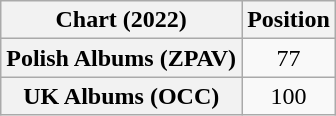<table class="wikitable sortable plainrowheaders" style="text-align:center">
<tr>
<th scope="col">Chart (2022)</th>
<th scope="col">Position</th>
</tr>
<tr>
<th scope="row">Polish Albums (ZPAV)</th>
<td>77</td>
</tr>
<tr>
<th scope="row">UK Albums (OCC)</th>
<td>100</td>
</tr>
</table>
